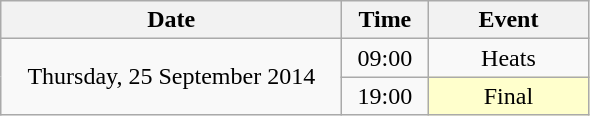<table class = "wikitable" style="text-align:center;">
<tr>
<th width=220>Date</th>
<th width=50>Time</th>
<th width=100>Event</th>
</tr>
<tr>
<td rowspan=2>Thursday, 25 September 2014</td>
<td>09:00</td>
<td>Heats</td>
</tr>
<tr>
<td>19:00</td>
<td bgcolor=ffffcc>Final</td>
</tr>
</table>
